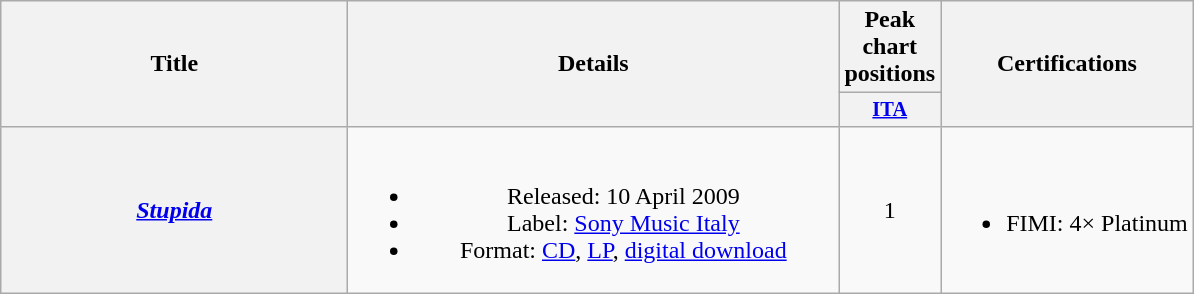<table class="wikitable plainrowheaders" style="text-align:center;">
<tr>
<th rowspan="2" scope="col" style="width:14em;">Title</th>
<th rowspan="2" scope="col" style="width:20em;">Details</th>
<th colspan="1" scope="col">Peak chart positions</th>
<th rowspan="2" scope="col">Certifications</th>
</tr>
<tr>
<th scope="col" style="width:3em;font-size:85%;"><a href='#'>ITA</a><br></th>
</tr>
<tr>
<th scope="row"><em><a href='#'>Stupida</a></em></th>
<td><br><ul><li>Released: 10 April 2009</li><li>Label: <a href='#'>Sony Music Italy</a></li><li>Format: <a href='#'>CD</a>, <a href='#'>LP</a>, <a href='#'>digital download</a></li></ul></td>
<td>1</td>
<td><br><ul><li>FIMI: 4× Platinum</li></ul></td>
</tr>
</table>
